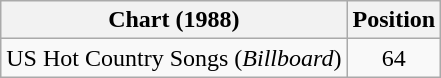<table class="wikitable">
<tr>
<th>Chart (1988)</th>
<th>Position</th>
</tr>
<tr>
<td>US Hot Country Songs (<em>Billboard</em>)</td>
<td align="center">64</td>
</tr>
</table>
